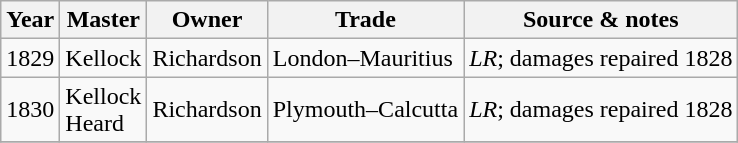<table class=" wikitable">
<tr>
<th>Year</th>
<th>Master</th>
<th>Owner</th>
<th>Trade</th>
<th>Source & notes</th>
</tr>
<tr>
<td>1829</td>
<td>Kellock</td>
<td>Richardson</td>
<td>London–Mauritius</td>
<td><em>LR</em>; damages repaired 1828</td>
</tr>
<tr>
<td>1830</td>
<td>Kellock<br>Heard</td>
<td>Richardson</td>
<td>Plymouth–Calcutta</td>
<td><em>LR</em>; damages repaired 1828</td>
</tr>
<tr>
</tr>
</table>
